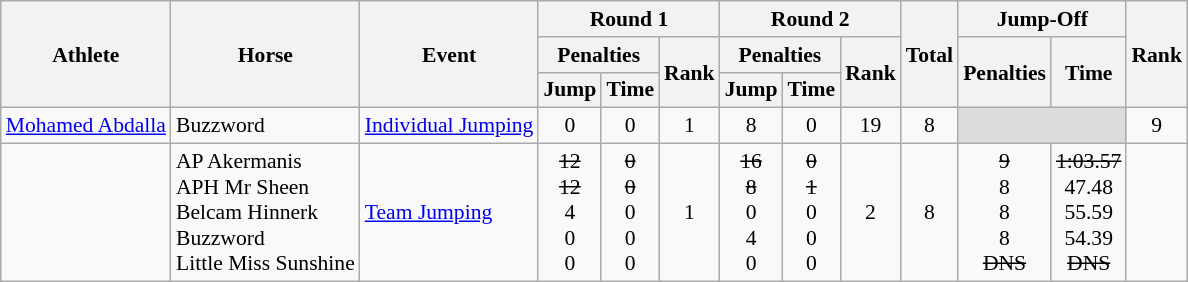<table class="wikitable" border="1" style="font-size:90%">
<tr>
<th rowspan=3>Athlete</th>
<th rowspan=3>Horse</th>
<th rowspan=3>Event</th>
<th colspan=3>Round 1</th>
<th colspan=3>Round 2</th>
<th rowspan=3>Total</th>
<th colspan=2>Jump-Off</th>
<th rowspan=3>Rank</th>
</tr>
<tr>
<th colspan=2>Penalties</th>
<th rowspan=2>Rank</th>
<th colspan=2>Penalties</th>
<th rowspan=2>Rank</th>
<th rowspan=2>Penalties</th>
<th rowspan=2>Time</th>
</tr>
<tr>
<th>Jump</th>
<th>Time</th>
<th>Jump</th>
<th>Time</th>
</tr>
<tr>
<td><a href='#'>Mohamed Abdalla</a></td>
<td>Buzzword</td>
<td><a href='#'>Individual Jumping</a></td>
<td align=center>0</td>
<td align=center>0</td>
<td align=center>1</td>
<td align=center>8</td>
<td align=center>0</td>
<td align=center>19</td>
<td align=center>8</td>
<td colspan=2 bgcolor=#DCDCDC></td>
<td align=center>9</td>
</tr>
<tr>
<td><br><br><br><br></td>
<td>AP Akermanis<br>APH Mr Sheen<br>Belcam Hinnerk<br>Buzzword<br>Little Miss Sunshine</td>
<td><a href='#'>Team Jumping</a></td>
<td align=center><s>12</s><br><s>12</s><br>4<br>0<br>0</td>
<td align=center><s>0</s><br><s>0</s><br>0<br>0<br>0</td>
<td align=center>1</td>
<td align=center><s>16</s><br><s>8</s><br>0<br>4<br>0</td>
<td align=center><s>0</s><br><s>1</s><br>0<br>0<br>0</td>
<td align=center>2</td>
<td align=center>8</td>
<td align=center><s>9</s><br>8<br>8<br>8<br><s>DNS</s></td>
<td align=center><s>1:03.57</s><br>47.48<br>55.59<br>54.39<br><s>DNS</s></td>
<td align=center></td>
</tr>
</table>
